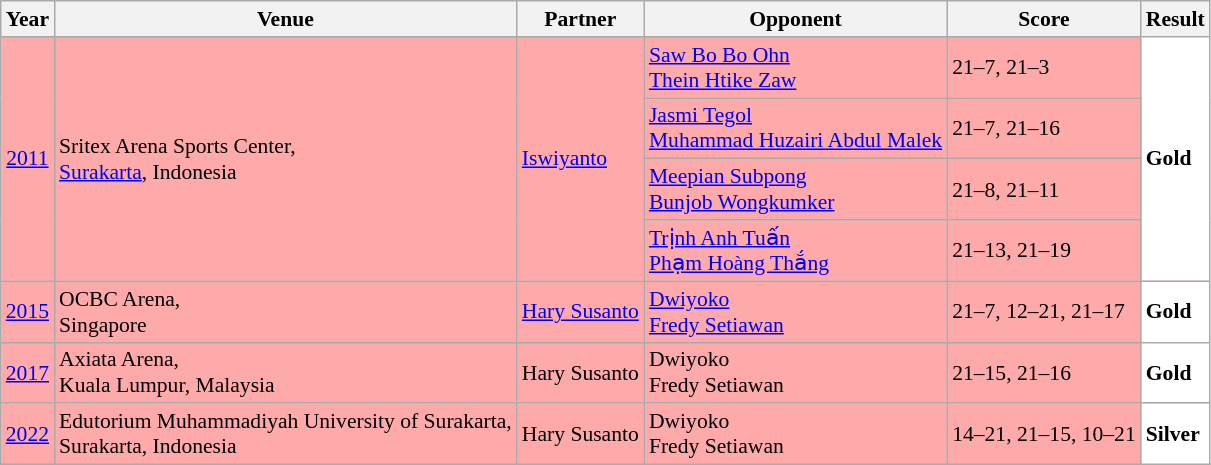<table class="sortable wikitable" style="font-size: 90%;">
<tr>
<th>Year</th>
<th>Venue</th>
<th>Partner</th>
<th>Opponent</th>
<th>Score</th>
<th>Result</th>
</tr>
<tr style="background:#FFAAAA">
<td rowspan="4" align="center"><a href='#'>2011</a></td>
<td rowspan="4" align="left">Sritex Arena Sports Center,<br><a href='#'>Surakarta</a>, Indonesia</td>
<td rowspan="4" align="left"> <a href='#'>Iswiyanto</a></td>
<td align="left"> <a href='#'>Saw Bo Bo Ohn</a><br> <a href='#'>Thein Htike Zaw</a></td>
<td align="left">21–7, 21–3</td>
<td rowspan="4" style="text-align:left; background:white"> <strong>Gold</strong></td>
</tr>
<tr style="background:#FFAAAA">
<td align="left"> <a href='#'>Jasmi Tegol</a><br> <a href='#'>Muhammad Huzairi Abdul Malek</a></td>
<td align="left">21–7, 21–16</td>
</tr>
<tr style="background:#FFAAAA">
<td align="left"> <a href='#'>Meepian Subpong</a><br> <a href='#'>Bunjob Wongkumker</a></td>
<td align="left">21–8, 21–11</td>
</tr>
<tr style="background:#FFAAAA">
<td align="left"> <a href='#'>Trịnh Anh Tuấn</a><br> <a href='#'>Phạm Hoàng Thắng</a></td>
<td align="left">21–13, 21–19</td>
</tr>
<tr style="background:#FFAAAA">
<td align="center"><a href='#'>2015</a></td>
<td align="left">OCBC Arena,<br>Singapore</td>
<td align="left"> <a href='#'>Hary Susanto</a></td>
<td align="left"> <a href='#'>Dwiyoko</a><br> <a href='#'>Fredy Setiawan</a></td>
<td align="left">21–7, 12–21, 21–17</td>
<td style="text-align:left; background:white"> <strong>Gold</strong></td>
</tr>
<tr style="background:#FFAAAA">
<td align="center"><a href='#'>2017</a></td>
<td align="left">Axiata Arena,<br>Kuala Lumpur, Malaysia</td>
<td align="left"> Hary Susanto</td>
<td align="left"> Dwiyoko<br> Fredy Setiawan</td>
<td align="left">21–15, 21–16</td>
<td style="text-align:left; background:white"> <strong>Gold</strong></td>
</tr>
<tr style="background:#FFAAAA">
<td align="center"><a href='#'>2022</a></td>
<td align="left">Edutorium Muhammadiyah University of Surakarta,<br>Surakarta, Indonesia</td>
<td align="left"> Hary Susanto</td>
<td align="left"> Dwiyoko<br> Fredy Setiawan</td>
<td align="left">14–21, 21–15, 10–21</td>
<td style="text-align:left; background:white"> <strong>Silver</strong></td>
</tr>
</table>
